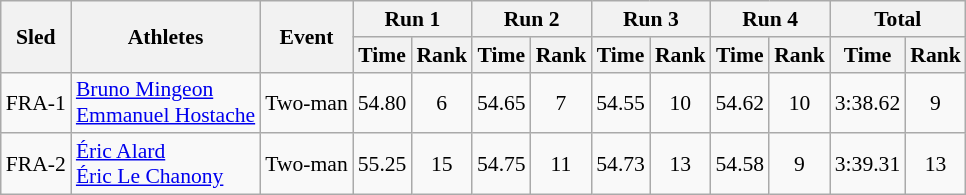<table class="wikitable" border="1" style="font-size:90%">
<tr>
<th rowspan="2">Sled</th>
<th rowspan="2">Athletes</th>
<th rowspan="2">Event</th>
<th colspan="2">Run 1</th>
<th colspan="2">Run 2</th>
<th colspan="2">Run 3</th>
<th colspan="2">Run 4</th>
<th colspan="2">Total</th>
</tr>
<tr>
<th>Time</th>
<th>Rank</th>
<th>Time</th>
<th>Rank</th>
<th>Time</th>
<th>Rank</th>
<th>Time</th>
<th>Rank</th>
<th>Time</th>
<th>Rank</th>
</tr>
<tr>
<td align="center">FRA-1</td>
<td><a href='#'>Bruno Mingeon</a><br><a href='#'>Emmanuel Hostache</a></td>
<td>Two-man</td>
<td align="center">54.80</td>
<td align="center">6</td>
<td align="center">54.65</td>
<td align="center">7</td>
<td align="center">54.55</td>
<td align="center">10</td>
<td align="center">54.62</td>
<td align="center">10</td>
<td align="center">3:38.62</td>
<td align="center">9</td>
</tr>
<tr>
<td align="center">FRA-2</td>
<td><a href='#'>Éric Alard</a><br><a href='#'>Éric Le Chanony</a></td>
<td>Two-man</td>
<td align="center">55.25</td>
<td align="center">15</td>
<td align="center">54.75</td>
<td align="center">11</td>
<td align="center">54.73</td>
<td align="center">13</td>
<td align="center">54.58</td>
<td align="center">9</td>
<td align="center">3:39.31</td>
<td align="center">13</td>
</tr>
</table>
